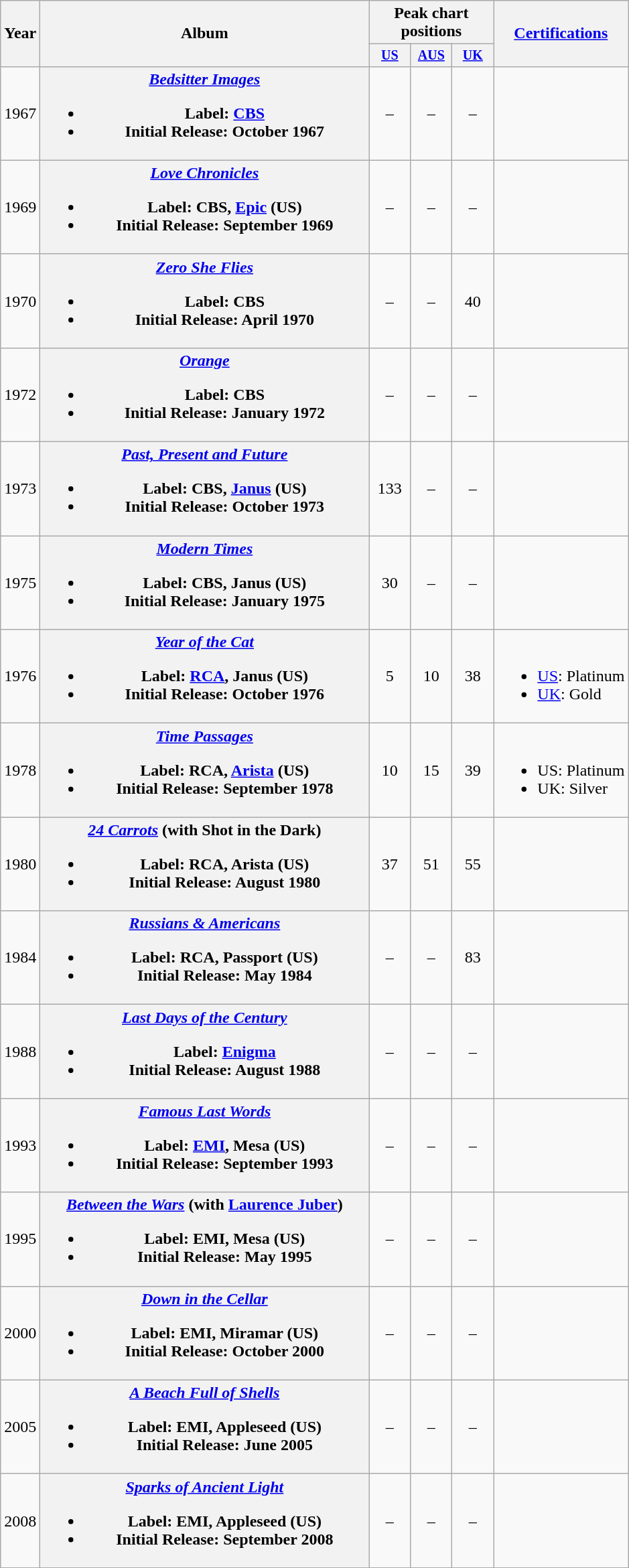<table class="wikitable plainrowheaders" style="text-align:center;">
<tr>
<th rowspan="2">Year</th>
<th rowspan="2" style="width:20em;">Album</th>
<th colspan="3">Peak chart positions</th>
<th rowspan="2"><a href='#'>Certifications</a></th>
</tr>
<tr style="font-size:smaller;">
<th style="width:35px;"><a href='#'>US</a></th>
<th style="width:35px;"><a href='#'>AUS</a></th>
<th style="width:35px;"><a href='#'>UK</a></th>
</tr>
<tr>
<td>1967</td>
<th scope="row"><em><a href='#'>Bedsitter Images</a></em><br><ul><li>Label: <a href='#'>CBS</a></li><li>Initial Release: October 1967</li></ul></th>
<td>–</td>
<td>–</td>
<td>–</td>
<td></td>
</tr>
<tr>
<td>1969</td>
<th scope="row"><em><a href='#'>Love Chronicles</a></em><br><ul><li>Label: CBS, <a href='#'>Epic</a> (US)</li><li>Initial Release: September 1969</li></ul></th>
<td>–</td>
<td>–</td>
<td>–</td>
<td></td>
</tr>
<tr>
<td>1970</td>
<th scope="row"><em><a href='#'>Zero She Flies</a></em><br><ul><li>Label: CBS</li><li>Initial Release: April 1970</li></ul></th>
<td>–</td>
<td>–</td>
<td>40</td>
<td></td>
</tr>
<tr>
<td>1972</td>
<th scope="row"><em><a href='#'>Orange</a></em><br><ul><li>Label: CBS</li><li>Initial Release: January 1972</li></ul></th>
<td>–</td>
<td>–</td>
<td>–</td>
<td></td>
</tr>
<tr>
<td>1973</td>
<th scope="row"><em><a href='#'>Past, Present and Future</a></em><br><ul><li>Label: CBS, <a href='#'>Janus</a> (US)</li><li>Initial Release: October 1973</li></ul></th>
<td>133</td>
<td>–</td>
<td>–</td>
<td></td>
</tr>
<tr>
<td>1975</td>
<th scope="row"><em><a href='#'>Modern Times</a></em><br><ul><li>Label: CBS, Janus (US)</li><li>Initial Release: January 1975</li></ul></th>
<td>30</td>
<td>–</td>
<td>–</td>
<td></td>
</tr>
<tr>
<td>1976</td>
<th scope="row"><em><a href='#'>Year of the Cat</a></em><br><ul><li>Label: <a href='#'>RCA</a>, Janus (US)</li><li>Initial Release: October 1976</li></ul></th>
<td>5</td>
<td>10</td>
<td>38</td>
<td style="text-align:left;"><br><ul><li><a href='#'>US</a>: Platinum</li><li><a href='#'>UK</a>: Gold</li></ul></td>
</tr>
<tr>
<td>1978</td>
<th scope="row"><em><a href='#'>Time Passages</a></em><br><ul><li>Label: RCA, <a href='#'>Arista</a> (US)</li><li>Initial Release: September 1978</li></ul></th>
<td>10</td>
<td>15</td>
<td>39</td>
<td style="text-align:left;"><br><ul><li>US: Platinum</li><li>UK: Silver</li></ul></td>
</tr>
<tr>
<td>1980</td>
<th scope="row"><em><a href='#'>24 Carrots</a></em> (with Shot in the Dark)<br><ul><li>Label: RCA, Arista (US)</li><li>Initial Release: August 1980</li></ul></th>
<td>37</td>
<td>51</td>
<td>55</td>
<td></td>
</tr>
<tr>
<td>1984</td>
<th scope="row"><em><a href='#'>Russians & Americans</a></em><br><ul><li>Label: RCA, Passport (US)</li><li>Initial Release: May 1984</li></ul></th>
<td>–</td>
<td>–</td>
<td>83</td>
<td></td>
</tr>
<tr>
<td>1988</td>
<th scope="row"><em><a href='#'>Last Days of the Century</a></em><br><ul><li>Label: <a href='#'>Enigma</a></li><li>Initial Release: August 1988</li></ul></th>
<td>–</td>
<td>–</td>
<td>–</td>
<td></td>
</tr>
<tr>
<td>1993</td>
<th scope="row"><em><a href='#'>Famous Last Words</a></em><br><ul><li>Label: <a href='#'>EMI</a>, Mesa (US)</li><li>Initial Release: September 1993</li></ul></th>
<td>–</td>
<td>–</td>
<td>–</td>
<td></td>
</tr>
<tr>
<td>1995</td>
<th scope="row"><em><a href='#'>Between the Wars</a></em> (with <a href='#'>Laurence Juber</a>)<br><ul><li>Label: EMI, Mesa (US)</li><li>Initial Release: May 1995</li></ul></th>
<td>–</td>
<td>–</td>
<td>–</td>
<td></td>
</tr>
<tr>
<td>2000</td>
<th scope="row"><em><a href='#'>Down in the Cellar</a></em><br><ul><li>Label: EMI, Miramar (US)</li><li>Initial Release: October 2000</li></ul></th>
<td>–</td>
<td>–</td>
<td>–</td>
<td></td>
</tr>
<tr>
<td>2005</td>
<th scope="row"><em><a href='#'>A Beach Full of Shells</a></em><br><ul><li>Label: EMI, Appleseed (US)</li><li>Initial Release: June 2005</li></ul></th>
<td>–</td>
<td>–</td>
<td>–</td>
<td></td>
</tr>
<tr>
<td>2008</td>
<th scope="row"><em><a href='#'>Sparks of Ancient Light</a></em><br><ul><li>Label: EMI, Appleseed (US)</li><li>Initial Release: September 2008</li></ul></th>
<td>–</td>
<td>–</td>
<td>–</td>
<td></td>
</tr>
</table>
